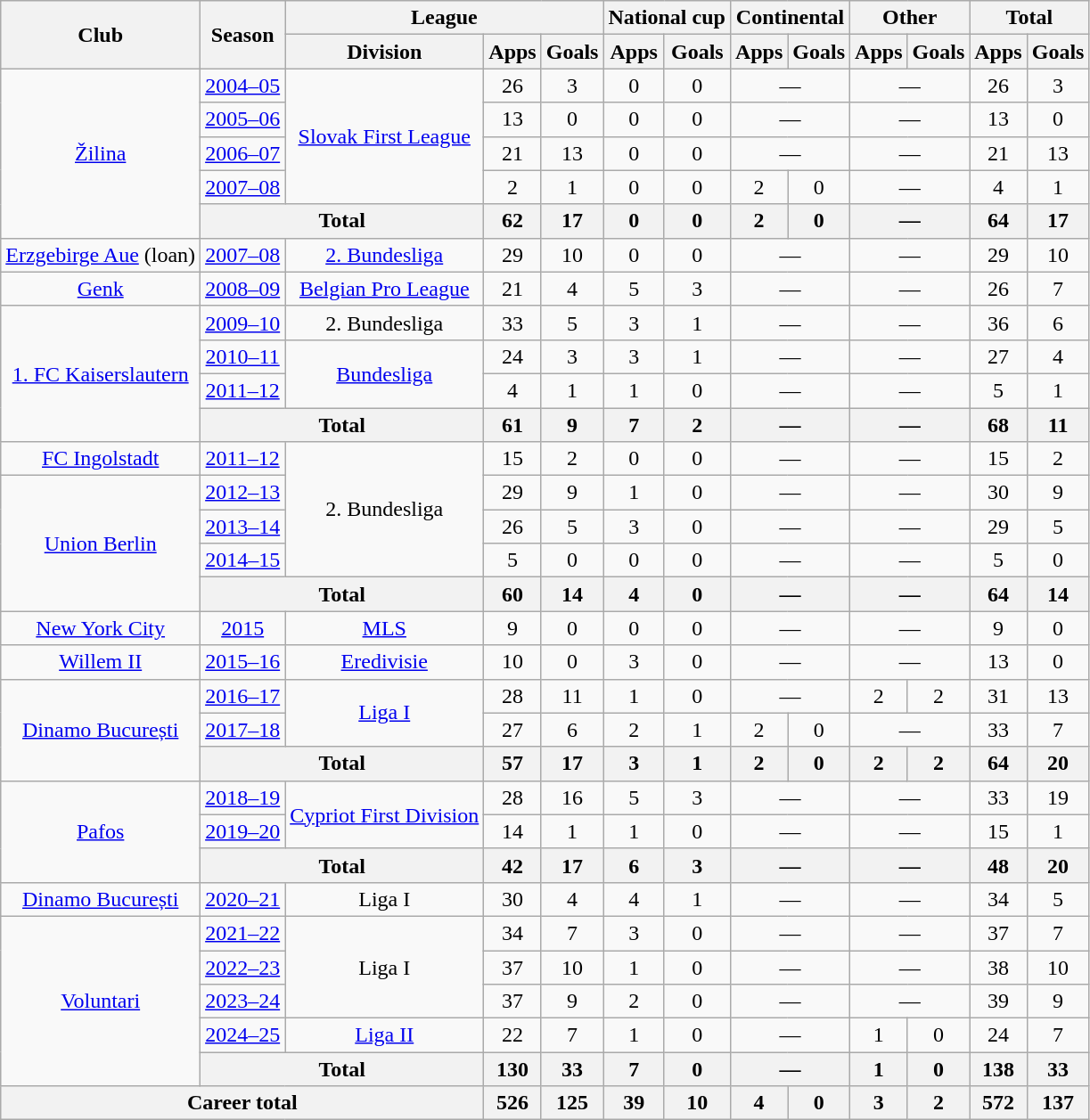<table class="wikitable" style="text-align:center">
<tr>
<th rowspan="2">Club</th>
<th rowspan="2">Season</th>
<th colspan="3">League</th>
<th colspan="2">National cup</th>
<th colspan="2">Continental</th>
<th colspan="2">Other</th>
<th colspan="2">Total</th>
</tr>
<tr>
<th>Division</th>
<th>Apps</th>
<th>Goals</th>
<th>Apps</th>
<th>Goals</th>
<th>Apps</th>
<th>Goals</th>
<th>Apps</th>
<th>Goals</th>
<th>Apps</th>
<th>Goals</th>
</tr>
<tr>
<td rowspan="5"><a href='#'>Žilina</a></td>
<td><a href='#'>2004–05</a></td>
<td rowspan="4"><a href='#'>Slovak First League</a></td>
<td>26</td>
<td>3</td>
<td>0</td>
<td>0</td>
<td colspan="2">—</td>
<td colspan="2">—</td>
<td>26</td>
<td>3</td>
</tr>
<tr>
<td><a href='#'>2005–06</a></td>
<td>13</td>
<td>0</td>
<td>0</td>
<td>0</td>
<td colspan="2">—</td>
<td colspan="2">—</td>
<td>13</td>
<td>0</td>
</tr>
<tr>
<td><a href='#'>2006–07</a></td>
<td>21</td>
<td>13</td>
<td>0</td>
<td>0</td>
<td colspan="2">—</td>
<td colspan="2">—</td>
<td>21</td>
<td>13</td>
</tr>
<tr>
<td><a href='#'>2007–08</a></td>
<td>2</td>
<td>1</td>
<td>0</td>
<td>0</td>
<td>2</td>
<td>0</td>
<td colspan="2">—</td>
<td>4</td>
<td>1</td>
</tr>
<tr>
<th colspan="2">Total</th>
<th>62</th>
<th>17</th>
<th>0</th>
<th>0</th>
<th>2</th>
<th>0</th>
<th colspan="2">—</th>
<th>64</th>
<th>17</th>
</tr>
<tr>
<td><a href='#'>Erzgebirge Aue</a> (loan)</td>
<td><a href='#'>2007–08</a></td>
<td><a href='#'>2. Bundesliga</a></td>
<td>29</td>
<td>10</td>
<td>0</td>
<td>0</td>
<td colspan="2">—</td>
<td colspan="2">—</td>
<td>29</td>
<td>10</td>
</tr>
<tr>
<td><a href='#'>Genk</a></td>
<td><a href='#'>2008–09</a></td>
<td><a href='#'>Belgian Pro League</a></td>
<td>21</td>
<td>4</td>
<td>5</td>
<td>3</td>
<td colspan="2">—</td>
<td colspan="2">—</td>
<td>26</td>
<td>7</td>
</tr>
<tr>
<td rowspan="4"><a href='#'>1. FC Kaiserslautern</a></td>
<td><a href='#'>2009–10</a></td>
<td>2. Bundesliga</td>
<td>33</td>
<td>5</td>
<td>3</td>
<td>1</td>
<td colspan="2">—</td>
<td colspan="2">—</td>
<td>36</td>
<td>6</td>
</tr>
<tr>
<td><a href='#'>2010–11</a></td>
<td rowspan="2"><a href='#'>Bundesliga</a></td>
<td>24</td>
<td>3</td>
<td>3</td>
<td>1</td>
<td colspan="2">—</td>
<td colspan="2">—</td>
<td>27</td>
<td>4</td>
</tr>
<tr>
<td><a href='#'>2011–12</a></td>
<td>4</td>
<td>1</td>
<td>1</td>
<td>0</td>
<td colspan="2">—</td>
<td colspan="2">—</td>
<td>5</td>
<td>1</td>
</tr>
<tr>
<th colspan="2">Total</th>
<th>61</th>
<th>9</th>
<th>7</th>
<th>2</th>
<th colspan="2">—</th>
<th colspan="2">—</th>
<th>68</th>
<th>11</th>
</tr>
<tr>
<td><a href='#'>FC Ingolstadt</a></td>
<td><a href='#'>2011–12</a></td>
<td rowspan="4">2. Bundesliga</td>
<td>15</td>
<td>2</td>
<td>0</td>
<td>0</td>
<td colspan="2">—</td>
<td colspan="2">—</td>
<td>15</td>
<td>2</td>
</tr>
<tr>
<td rowspan="4"><a href='#'>Union Berlin</a></td>
<td><a href='#'>2012–13</a></td>
<td>29</td>
<td>9</td>
<td>1</td>
<td>0</td>
<td colspan="2">—</td>
<td colspan="2">—</td>
<td>30</td>
<td>9</td>
</tr>
<tr>
<td><a href='#'>2013–14</a></td>
<td>26</td>
<td>5</td>
<td>3</td>
<td>0</td>
<td colspan="2">—</td>
<td colspan="2">—</td>
<td>29</td>
<td>5</td>
</tr>
<tr>
<td><a href='#'>2014–15</a></td>
<td>5</td>
<td>0</td>
<td>0</td>
<td>0</td>
<td colspan="2">—</td>
<td colspan="2">—</td>
<td>5</td>
<td>0</td>
</tr>
<tr>
<th colspan="2">Total</th>
<th>60</th>
<th>14</th>
<th>4</th>
<th>0</th>
<th colspan="2">—</th>
<th colspan="2">—</th>
<th>64</th>
<th>14</th>
</tr>
<tr>
<td><a href='#'>New York City</a></td>
<td><a href='#'>2015</a></td>
<td><a href='#'>MLS</a></td>
<td>9</td>
<td>0</td>
<td>0</td>
<td>0</td>
<td colspan="2">—</td>
<td colspan="2">—</td>
<td>9</td>
<td>0</td>
</tr>
<tr>
<td><a href='#'>Willem II</a></td>
<td><a href='#'>2015–16</a></td>
<td><a href='#'>Eredivisie</a></td>
<td>10</td>
<td>0</td>
<td>3</td>
<td>0</td>
<td colspan="2">—</td>
<td colspan="2">—</td>
<td>13</td>
<td>0</td>
</tr>
<tr>
<td rowspan="3"><a href='#'>Dinamo București</a></td>
<td><a href='#'>2016–17</a></td>
<td rowspan="2"><a href='#'>Liga I</a></td>
<td>28</td>
<td>11</td>
<td>1</td>
<td>0</td>
<td colspan="2">—</td>
<td>2</td>
<td>2</td>
<td>31</td>
<td>13</td>
</tr>
<tr>
<td><a href='#'>2017–18</a></td>
<td>27</td>
<td>6</td>
<td>2</td>
<td>1</td>
<td>2</td>
<td>0</td>
<td colspan="2">—</td>
<td>33</td>
<td>7</td>
</tr>
<tr>
<th colspan="2">Total</th>
<th>57</th>
<th>17</th>
<th>3</th>
<th>1</th>
<th>2</th>
<th>0</th>
<th>2</th>
<th>2</th>
<th>64</th>
<th>20</th>
</tr>
<tr>
<td rowspan="3"><a href='#'>Pafos</a></td>
<td><a href='#'>2018–19</a></td>
<td rowspan="2"><a href='#'>Cypriot First Division</a></td>
<td>28</td>
<td>16</td>
<td>5</td>
<td>3</td>
<td colspan="2">—</td>
<td colspan="2">—</td>
<td>33</td>
<td>19</td>
</tr>
<tr>
<td><a href='#'>2019–20</a></td>
<td>14</td>
<td>1</td>
<td>1</td>
<td>0</td>
<td colspan="2">—</td>
<td colspan="2">—</td>
<td>15</td>
<td>1</td>
</tr>
<tr>
<th colspan="2">Total</th>
<th>42</th>
<th>17</th>
<th>6</th>
<th>3</th>
<th colspan="2">—</th>
<th colspan="2">—</th>
<th>48</th>
<th>20</th>
</tr>
<tr>
<td><a href='#'>Dinamo București</a></td>
<td><a href='#'>2020–21</a></td>
<td>Liga I</td>
<td>30</td>
<td>4</td>
<td>4</td>
<td>1</td>
<td colspan="2">—</td>
<td colspan="2">—</td>
<td>34</td>
<td>5</td>
</tr>
<tr>
<td rowspan="5"><a href='#'>Voluntari</a></td>
<td><a href='#'>2021–22</a></td>
<td rowspan="3">Liga I</td>
<td>34</td>
<td>7</td>
<td>3</td>
<td>0</td>
<td colspan="2">—</td>
<td colspan="2">—</td>
<td>37</td>
<td>7</td>
</tr>
<tr>
<td><a href='#'>2022–23</a></td>
<td>37</td>
<td>10</td>
<td>1</td>
<td>0</td>
<td colspan="2">—</td>
<td colspan="2">—</td>
<td>38</td>
<td>10</td>
</tr>
<tr>
<td><a href='#'>2023–24</a></td>
<td>37</td>
<td>9</td>
<td>2</td>
<td>0</td>
<td colspan="2">—</td>
<td colspan="2">—</td>
<td>39</td>
<td>9</td>
</tr>
<tr>
<td><a href='#'>2024–25</a></td>
<td><a href='#'>Liga II</a></td>
<td>22</td>
<td>7</td>
<td>1</td>
<td>0</td>
<td colspan="2">—</td>
<td>1</td>
<td>0</td>
<td>24</td>
<td>7</td>
</tr>
<tr>
<th colspan="2">Total</th>
<th>130</th>
<th>33</th>
<th>7</th>
<th>0</th>
<th colspan="2">—</th>
<th>1</th>
<th>0</th>
<th>138</th>
<th>33</th>
</tr>
<tr>
<th colspan="3">Career total</th>
<th>526</th>
<th>125</th>
<th>39</th>
<th>10</th>
<th>4</th>
<th>0</th>
<th>3</th>
<th>2</th>
<th>572</th>
<th>137</th>
</tr>
</table>
